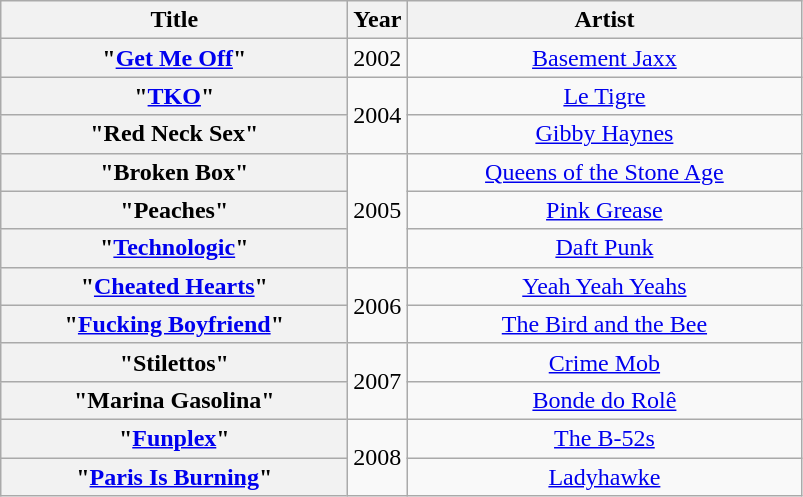<table class="wikitable plainrowheaders" style="text-align:center;">
<tr>
<th scope="col" style="width:14em;">Title</th>
<th scope="col">Year</th>
<th scope="col" style="width:16em;">Artist</th>
</tr>
<tr>
<th scope="row">"<a href='#'>Get Me Off</a>"</th>
<td>2002</td>
<td><a href='#'>Basement Jaxx</a></td>
</tr>
<tr>
<th scope="row">"<a href='#'>TKO</a>"</th>
<td rowspan="2">2004</td>
<td><a href='#'>Le Tigre</a></td>
</tr>
<tr>
<th scope="row">"Red Neck Sex"</th>
<td><a href='#'>Gibby Haynes</a></td>
</tr>
<tr>
<th scope="row">"Broken Box"</th>
<td rowspan="3">2005</td>
<td><a href='#'>Queens of the Stone Age</a></td>
</tr>
<tr>
<th scope="row">"Peaches"</th>
<td><a href='#'>Pink Grease</a></td>
</tr>
<tr>
<th scope="row">"<a href='#'>Technologic</a>"</th>
<td><a href='#'>Daft Punk</a></td>
</tr>
<tr>
<th scope="row">"<a href='#'>Cheated Hearts</a>"</th>
<td rowspan="2">2006</td>
<td><a href='#'>Yeah Yeah Yeahs</a></td>
</tr>
<tr>
<th scope="row">"<a href='#'>Fucking Boyfriend</a>"</th>
<td><a href='#'>The Bird and the Bee</a></td>
</tr>
<tr>
<th scope="row">"Stilettos"</th>
<td rowspan="2">2007</td>
<td><a href='#'>Crime Mob</a></td>
</tr>
<tr>
<th scope="row">"Marina Gasolina"</th>
<td><a href='#'>Bonde do Rolê</a></td>
</tr>
<tr>
<th scope="row">"<a href='#'>Funplex</a>"</th>
<td rowspan="2">2008</td>
<td><a href='#'>The B-52s</a></td>
</tr>
<tr>
<th scope="row">"<a href='#'>Paris Is Burning</a>"</th>
<td><a href='#'>Ladyhawke</a></td>
</tr>
</table>
